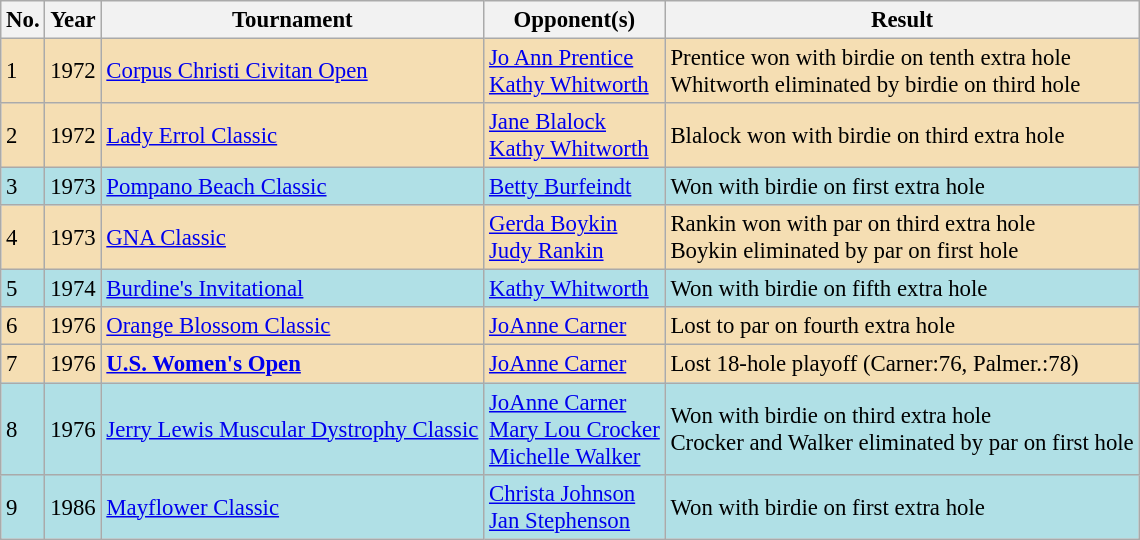<table class="wikitable" style="font-size:95%;">
<tr>
<th>No.</th>
<th>Year</th>
<th>Tournament</th>
<th>Opponent(s)</th>
<th>Result</th>
</tr>
<tr style="background:#F5DEB3;">
<td>1</td>
<td>1972</td>
<td><a href='#'>Corpus Christi Civitan Open</a></td>
<td> <a href='#'>Jo Ann Prentice</a><br> <a href='#'>Kathy Whitworth</a></td>
<td>Prentice won with birdie on tenth extra hole<br>Whitworth eliminated by birdie on third hole</td>
</tr>
<tr style="background:#F5DEB3;">
<td>2</td>
<td>1972</td>
<td><a href='#'>Lady Errol Classic</a></td>
<td> <a href='#'>Jane Blalock</a><br> <a href='#'>Kathy Whitworth</a></td>
<td>Blalock won with birdie on third extra hole</td>
</tr>
<tr style="background:#B0E0E6;">
<td>3</td>
<td>1973</td>
<td><a href='#'>Pompano Beach Classic</a></td>
<td> <a href='#'>Betty Burfeindt</a></td>
<td>Won with birdie on first extra hole</td>
</tr>
<tr style="background:#F5DEB3;">
<td>4</td>
<td>1973</td>
<td><a href='#'>GNA Classic</a></td>
<td> <a href='#'>Gerda Boykin</a><br> <a href='#'>Judy Rankin</a></td>
<td>Rankin won with par on third extra  hole<br>Boykin eliminated by par on first hole</td>
</tr>
<tr style="background:#B0E0E6;">
<td>5</td>
<td>1974</td>
<td><a href='#'>Burdine's Invitational</a></td>
<td> <a href='#'>Kathy Whitworth</a></td>
<td>Won with birdie on fifth extra hole</td>
</tr>
<tr style="background:#F5DEB3;">
<td>6</td>
<td>1976</td>
<td><a href='#'>Orange Blossom Classic</a></td>
<td> <a href='#'>JoAnne Carner</a></td>
<td>Lost to par on fourth extra hole</td>
</tr>
<tr style="background:#F5DEB3;">
<td>7</td>
<td>1976</td>
<td><strong><a href='#'>U.S. Women's Open</a></strong></td>
<td> <a href='#'>JoAnne Carner</a></td>
<td>Lost 18-hole playoff (Carner:76, Palmer.:78)</td>
</tr>
<tr style="background:#B0E0E6;">
<td>8</td>
<td>1976</td>
<td><a href='#'>Jerry Lewis Muscular Dystrophy Classic</a></td>
<td> <a href='#'>JoAnne Carner</a><br> <a href='#'>Mary Lou Crocker</a><br> <a href='#'>Michelle Walker</a></td>
<td>Won with birdie on third extra hole<br>Crocker and Walker eliminated by par on first hole</td>
</tr>
<tr style="background:#B0E0E6;">
<td>9</td>
<td>1986</td>
<td><a href='#'>Mayflower Classic</a></td>
<td> <a href='#'>Christa Johnson</a><br> <a href='#'>Jan Stephenson</a></td>
<td>Won with birdie on first extra hole</td>
</tr>
</table>
